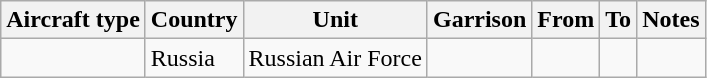<table class="wikitable">
<tr>
<th>Aircraft type</th>
<th>Country</th>
<th>Unit</th>
<th>Garrison</th>
<th>From</th>
<th>To</th>
<th>Notes</th>
</tr>
<tr>
<td></td>
<td>Russia</td>
<td>Russian Air Force</td>
<td></td>
<td></td>
<td></td>
<td></td>
</tr>
</table>
